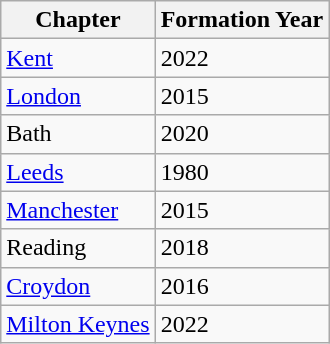<table class="wikitable">
<tr>
<th>Chapter</th>
<th>Formation Year</th>
</tr>
<tr>
<td><a href='#'>Kent</a></td>
<td>2022</td>
</tr>
<tr>
<td><a href='#'>London</a></td>
<td>2015</td>
</tr>
<tr>
<td>Bath</td>
<td>2020</td>
</tr>
<tr>
<td><a href='#'>Leeds</a></td>
<td>1980</td>
</tr>
<tr>
<td><a href='#'>Manchester</a></td>
<td>2015</td>
</tr>
<tr>
<td>Reading</td>
<td>2018</td>
</tr>
<tr>
<td><a href='#'>Croydon</a></td>
<td>2016</td>
</tr>
<tr>
<td><a href='#'>Milton Keynes</a></td>
<td>2022</td>
</tr>
</table>
